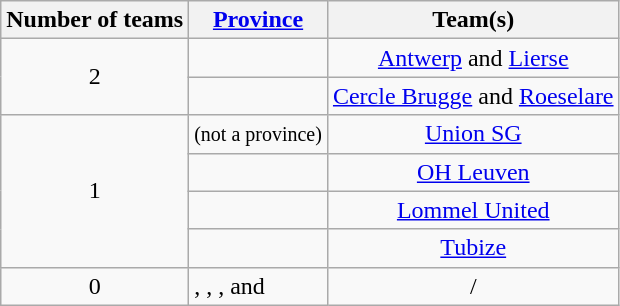<table class="wikitable" style="text-align:center">
<tr>
<th>Number of teams</th>
<th><a href='#'>Province</a></th>
<th>Team(s)</th>
</tr>
<tr>
<td rowspan="2">2</td>
<td align="left"></td>
<td><a href='#'>Antwerp</a> and <a href='#'>Lierse</a></td>
</tr>
<tr>
<td align="left"></td>
<td><a href='#'>Cercle Brugge</a> and <a href='#'>Roeselare</a></td>
</tr>
<tr>
<td rowspan="4">1</td>
<td align="left"> <small>(not a province)</small></td>
<td><a href='#'>Union SG</a></td>
</tr>
<tr>
<td align="left"></td>
<td><a href='#'>OH Leuven</a></td>
</tr>
<tr>
<td align="left"></td>
<td><a href='#'>Lommel United</a></td>
</tr>
<tr>
<td align="left"></td>
<td><a href='#'>Tubize</a></td>
</tr>
<tr>
<td>0</td>
<td align="left">, , ,  and </td>
<td>/</td>
</tr>
</table>
